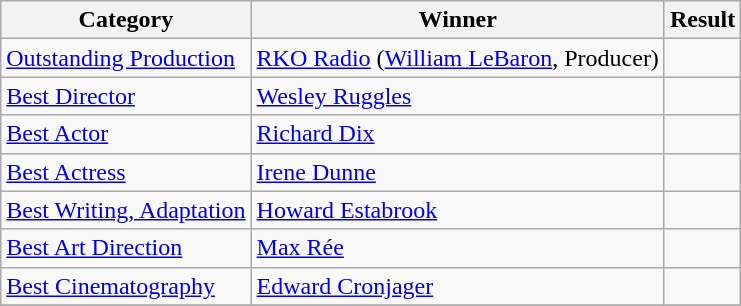<table class="wikitable">
<tr>
<th>Category</th>
<th>Winner</th>
<th>Result</th>
</tr>
<tr>
<td><a href='#'>Outstanding Production</a></td>
<td><a href='#'>RKO Radio</a> (<a href='#'>William LeBaron</a>, Producer)</td>
<td></td>
</tr>
<tr>
<td><a href='#'>Best Director</a></td>
<td><a href='#'>Wesley Ruggles</a></td>
<td></td>
</tr>
<tr>
<td><a href='#'>Best Actor</a></td>
<td><a href='#'>Richard Dix</a></td>
<td></td>
</tr>
<tr>
<td><a href='#'>Best Actress</a></td>
<td><a href='#'>Irene Dunne</a></td>
<td></td>
</tr>
<tr>
<td><a href='#'>Best Writing, Adaptation</a></td>
<td><a href='#'>Howard Estabrook</a></td>
<td></td>
</tr>
<tr>
<td><a href='#'>Best Art Direction</a></td>
<td><a href='#'>Max Rée</a></td>
<td></td>
</tr>
<tr>
<td><a href='#'>Best Cinematography</a></td>
<td><a href='#'>Edward Cronjager</a></td>
<td></td>
</tr>
<tr>
</tr>
</table>
